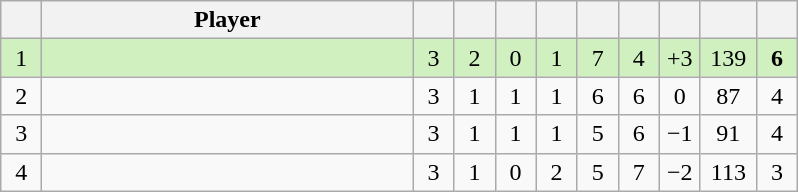<table class="wikitable" style="text-align:center; margin: 1em auto 1em auto, align:left">
<tr>
<th width=20></th>
<th width=240>Player</th>
<th width=20></th>
<th width=20></th>
<th width=20></th>
<th width=20></th>
<th width=20></th>
<th width=20></th>
<th width=20></th>
<th width=30></th>
<th width=20></th>
</tr>
<tr style="background:#D0F0C0;">
<td>1</td>
<td align=left></td>
<td>3</td>
<td>2</td>
<td>0</td>
<td>1</td>
<td>7</td>
<td>4</td>
<td>+3</td>
<td>139</td>
<td><strong>6</strong></td>
</tr>
<tr style=>
<td>2</td>
<td align=left></td>
<td>3</td>
<td>1</td>
<td>1</td>
<td>1</td>
<td>6</td>
<td>6</td>
<td>0</td>
<td>87</td>
<td>4</td>
</tr>
<tr style=>
<td>3</td>
<td align=left></td>
<td>3</td>
<td>1</td>
<td>1</td>
<td>1</td>
<td>5</td>
<td>6</td>
<td>−1</td>
<td>91</td>
<td>4</td>
</tr>
<tr style=>
<td>4</td>
<td align=left></td>
<td>3</td>
<td>1</td>
<td>0</td>
<td>2</td>
<td>5</td>
<td>7</td>
<td>−2</td>
<td>113</td>
<td>3</td>
</tr>
</table>
